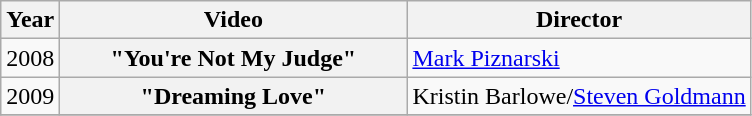<table class="wikitable plainrowheaders">
<tr>
<th>Year</th>
<th style="width:14em;">Video</th>
<th>Director</th>
</tr>
<tr>
<td>2008</td>
<th scope="row">"You're Not My Judge"</th>
<td><a href='#'>Mark Piznarski</a></td>
</tr>
<tr>
<td>2009</td>
<th scope="row">"Dreaming Love"</th>
<td>Kristin Barlowe/<a href='#'>Steven Goldmann</a></td>
</tr>
<tr>
</tr>
</table>
